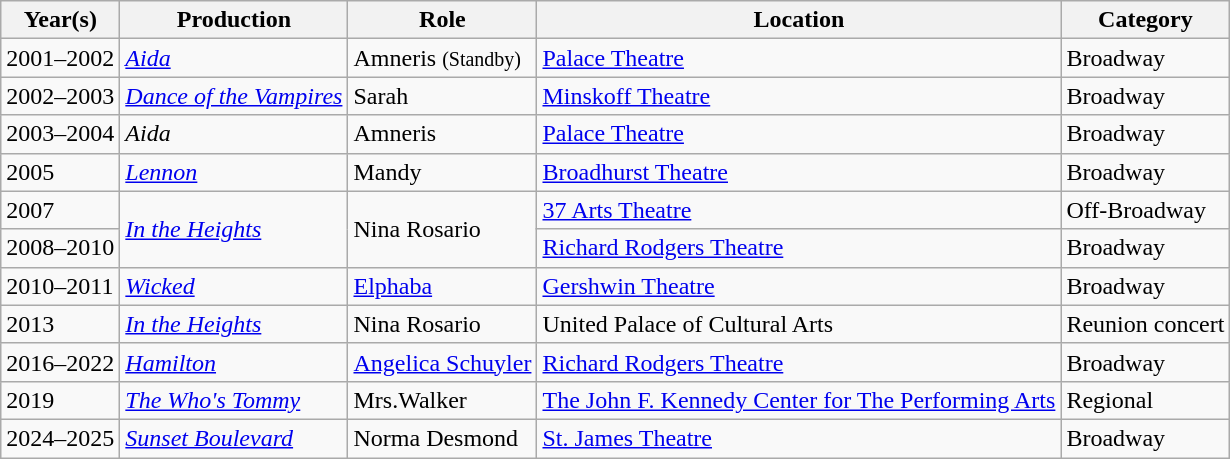<table class="wikitable">
<tr>
<th>Year(s)</th>
<th>Production</th>
<th>Role</th>
<th>Location</th>
<th>Category</th>
</tr>
<tr>
<td>2001–2002</td>
<td><em><a href='#'>Aida</a></em></td>
<td>Amneris <small>(Standby)</small></td>
<td><a href='#'>Palace Theatre</a></td>
<td>Broadway</td>
</tr>
<tr>
<td>2002–2003</td>
<td><em><a href='#'>Dance of the Vampires</a></em></td>
<td>Sarah</td>
<td><a href='#'>Minskoff Theatre</a></td>
<td>Broadway</td>
</tr>
<tr>
<td>2003–2004</td>
<td><em>Aida</em></td>
<td>Amneris</td>
<td><a href='#'>Palace Theatre</a></td>
<td>Broadway</td>
</tr>
<tr>
<td>2005</td>
<td><em><a href='#'>Lennon</a></em></td>
<td>Mandy</td>
<td><a href='#'>Broadhurst Theatre</a></td>
<td>Broadway</td>
</tr>
<tr>
<td>2007</td>
<td rowspan="2"><em><a href='#'>In the Heights</a></em></td>
<td rowspan="2">Nina Rosario</td>
<td><a href='#'>37 Arts Theatre</a></td>
<td>Off-Broadway</td>
</tr>
<tr>
<td>2008–2010</td>
<td><a href='#'>Richard Rodgers Theatre</a></td>
<td>Broadway</td>
</tr>
<tr>
<td>2010–2011</td>
<td><em><a href='#'>Wicked</a></em></td>
<td><a href='#'>Elphaba</a></td>
<td><a href='#'>Gershwin Theatre</a></td>
<td>Broadway</td>
</tr>
<tr>
<td>2013</td>
<td><em><a href='#'>In the Heights</a></em></td>
<td>Nina Rosario</td>
<td>United Palace of Cultural Arts</td>
<td>Reunion concert</td>
</tr>
<tr>
<td>2016–2022</td>
<td><em><a href='#'>Hamilton</a></em></td>
<td><a href='#'>Angelica Schuyler</a></td>
<td><a href='#'>Richard Rodgers Theatre</a></td>
<td>Broadway</td>
</tr>
<tr>
<td>2019</td>
<td><em><a href='#'>The Who's Tommy</a></em></td>
<td>Mrs.Walker</td>
<td><a href='#'>The John F. Kennedy Center for The Performing Arts</a></td>
<td>Regional</td>
</tr>
<tr>
<td>2024–2025</td>
<td><a href='#'><em>Sunset Boulevard</em></a></td>
<td>Norma Desmond</td>
<td><a href='#'>St. James Theatre</a></td>
<td>Broadway</td>
</tr>
</table>
